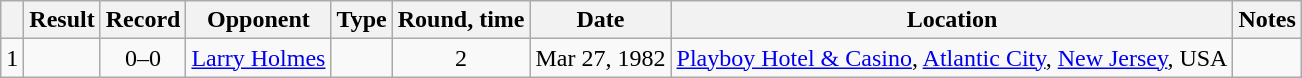<table class="wikitable" style="text-align:center">
<tr>
<th></th>
<th>Result</th>
<th>Record</th>
<th>Opponent</th>
<th>Type</th>
<th>Round, time</th>
<th>Date</th>
<th>Location</th>
<th>Notes</th>
</tr>
<tr>
<td>1</td>
<td></td>
<td>0–0 </td>
<td style="text-align:left;"> <a href='#'>Larry Holmes</a></td>
<td></td>
<td>2</td>
<td>Mar 27, 1982</td>
<td style="text-align:left;"><a href='#'>Playboy Hotel & Casino</a>, <a href='#'>Atlantic City</a>, <a href='#'>New Jersey</a>, USA</td>
<td style="text-align:left;"></td>
</tr>
</table>
